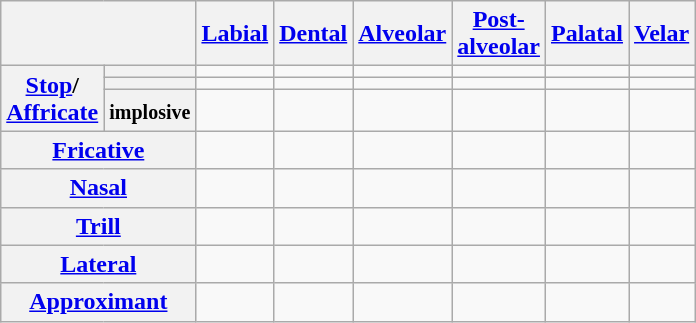<table class="wikitable" style="text-align:center">
<tr>
<th colspan="2"></th>
<th><a href='#'>Labial</a></th>
<th><a href='#'>Dental</a></th>
<th><a href='#'>Alveolar</a></th>
<th><a href='#'>Post-<br>alveolar</a></th>
<th><a href='#'>Palatal</a></th>
<th><a href='#'>Velar</a></th>
</tr>
<tr>
<th rowspan="3"><a href='#'>Stop</a>/<br><a href='#'>Affricate</a></th>
<th></th>
<td></td>
<td></td>
<td></td>
<td></td>
<td></td>
<td></td>
</tr>
<tr>
<th></th>
<td></td>
<td></td>
<td></td>
<td></td>
<td></td>
<td></td>
</tr>
<tr>
<th><small>implosive</small></th>
<td></td>
<td></td>
<td></td>
<td></td>
<td></td>
<td></td>
</tr>
<tr>
<th colspan="2"><a href='#'>Fricative</a></th>
<td></td>
<td></td>
<td></td>
<td></td>
<td></td>
<td></td>
</tr>
<tr>
<th colspan="2"><a href='#'>Nasal</a></th>
<td></td>
<td></td>
<td></td>
<td></td>
<td></td>
<td></td>
</tr>
<tr>
<th colspan="2"><a href='#'>Trill</a></th>
<td></td>
<td></td>
<td></td>
<td></td>
<td></td>
<td></td>
</tr>
<tr>
<th colspan="2"><a href='#'>Lateral</a></th>
<td></td>
<td></td>
<td></td>
<td></td>
<td></td>
<td></td>
</tr>
<tr>
<th colspan="2"><a href='#'>Approximant</a></th>
<td></td>
<td></td>
<td></td>
<td></td>
<td></td>
<td></td>
</tr>
</table>
